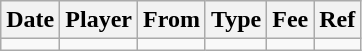<table class="wikitable">
<tr>
<th>Date</th>
<th>Player</th>
<th>From</th>
<th>Type</th>
<th>Fee</th>
<th>Ref</th>
</tr>
<tr>
<td></td>
<td></td>
<td></td>
<td></td>
<td></td>
<td></td>
</tr>
</table>
